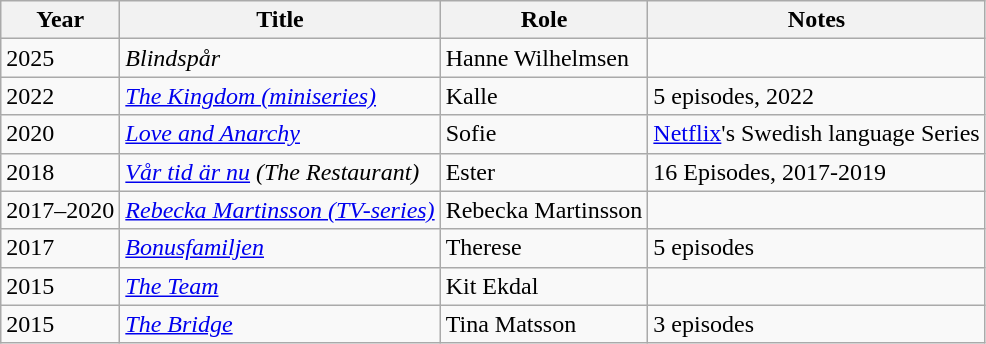<table class="wikitable sortable">
<tr>
<th>Year</th>
<th>Title</th>
<th>Role</th>
<th class="unsortable">Notes</th>
</tr>
<tr>
<td>2025</td>
<td><em>Blindspår</em></td>
<td>Hanne Wilhelmsen</td>
</tr>
<tr>
<td>2022</td>
<td><em><a href='#'>The Kingdom (miniseries)</a></em></td>
<td>Kalle</td>
<td>5 episodes, 2022 </td>
</tr>
<tr>
<td>2020</td>
<td><em><a href='#'>Love and Anarchy</a></em></td>
<td>Sofie</td>
<td><a href='#'>Netflix</a>'s Swedish language Series</td>
</tr>
<tr>
<td>2018</td>
<td><em><a href='#'>Vår tid är nu</a> (The Restaurant)</em></td>
<td>Ester</td>
<td>16 Episodes, 2017-2019 </td>
</tr>
<tr>
<td>2017–2020</td>
<td><em><a href='#'>Rebecka Martinsson (TV-series)</a></em></td>
<td>Rebecka Martinsson</td>
<td></td>
</tr>
<tr>
<td>2017</td>
<td><em><a href='#'>Bonusfamiljen</a></em></td>
<td>Therese</td>
<td>5 episodes</td>
</tr>
<tr>
<td>2015</td>
<td><em><a href='#'>The Team</a></em></td>
<td>Kit Ekdal</td>
<td></td>
</tr>
<tr>
<td>2015</td>
<td><em><a href='#'>The Bridge</a></em></td>
<td>Tina Matsson</td>
<td>3 episodes</td>
</tr>
</table>
